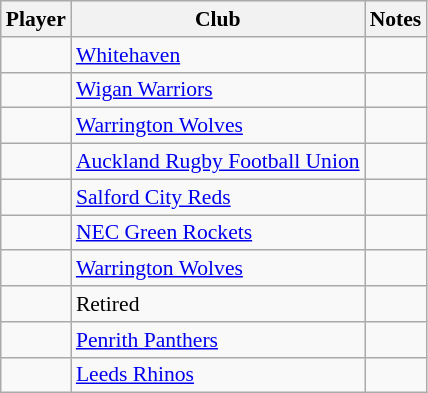<table class="wikitable" style="font-size:90%">
<tr bgcolor="#efefef">
<th>Player</th>
<th>Club</th>
<th>Notes</th>
</tr>
<tr>
<td align=left></td>
<td><a href='#'>Whitehaven</a></td>
<td></td>
</tr>
<tr>
<td align=left></td>
<td><a href='#'>Wigan Warriors</a></td>
<td></td>
</tr>
<tr>
<td align=left></td>
<td><a href='#'>Warrington Wolves</a></td>
<td></td>
</tr>
<tr>
<td align=left></td>
<td><a href='#'>Auckland Rugby Football Union</a></td>
<td></td>
</tr>
<tr>
<td align=left></td>
<td><a href='#'>Salford City Reds</a></td>
<td></td>
</tr>
<tr>
<td align=left></td>
<td><a href='#'>NEC Green Rockets</a></td>
<td></td>
</tr>
<tr>
<td align=left></td>
<td><a href='#'>Warrington Wolves</a></td>
<td></td>
</tr>
<tr>
<td align=left></td>
<td>Retired</td>
<td></td>
</tr>
<tr>
<td align=left></td>
<td><a href='#'>Penrith Panthers</a></td>
<td></td>
</tr>
<tr>
<td align=left></td>
<td><a href='#'>Leeds Rhinos</a></td>
<td></td>
</tr>
</table>
